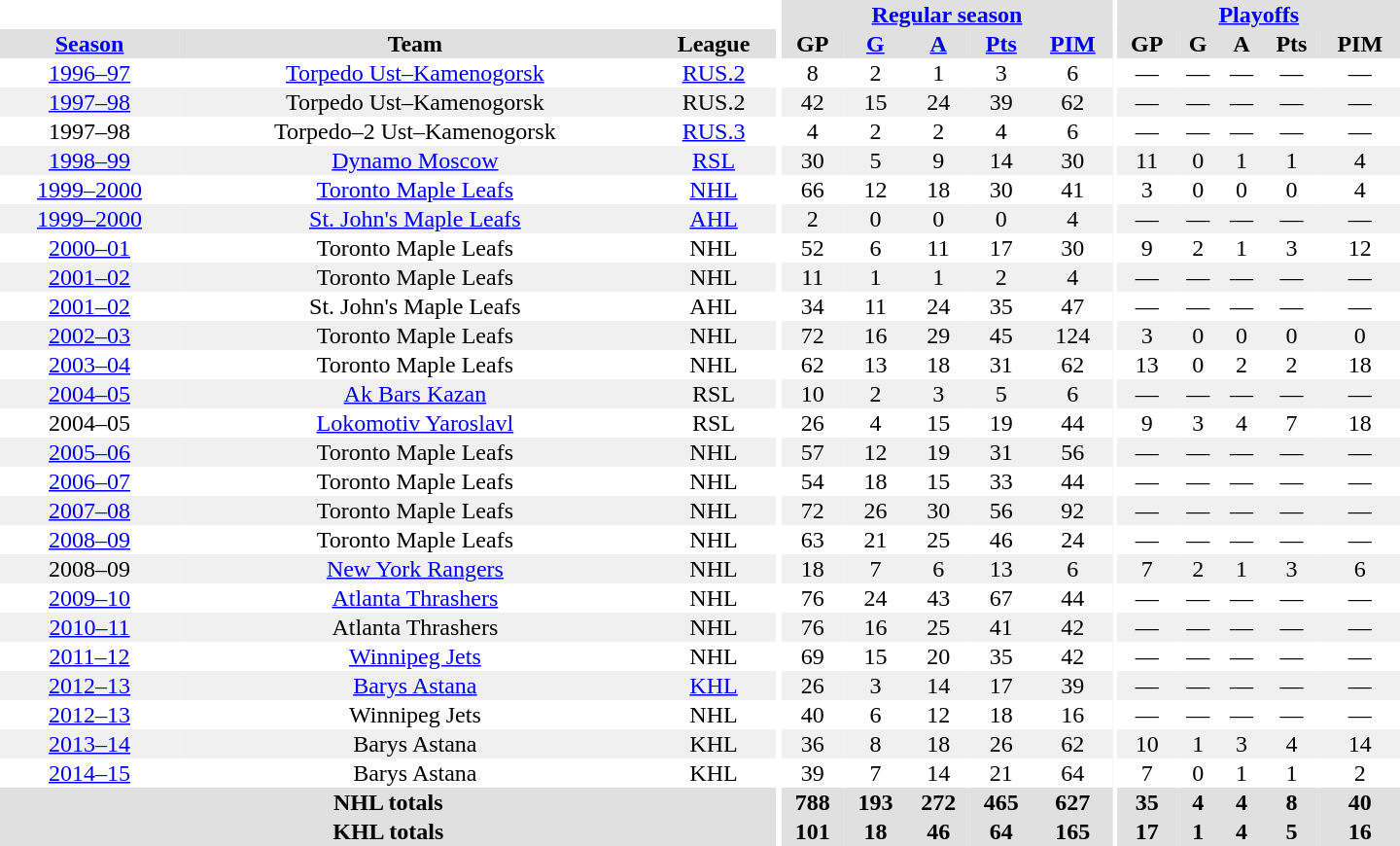<table border="0" cellpadding="1" cellspacing="0" style="text-align:center; width:60em">
<tr bgcolor="#e0e0e0">
<th colspan="3" bgcolor="#ffffff"></th>
<th rowspan="100" bgcolor="#ffffff"></th>
<th colspan="5"><a href='#'>Regular season</a></th>
<th rowspan="100" bgcolor="#ffffff"></th>
<th colspan="5"><a href='#'>Playoffs</a></th>
</tr>
<tr bgcolor="#e0e0e0">
<th><a href='#'>Season</a></th>
<th>Team</th>
<th>League</th>
<th>GP</th>
<th><a href='#'>G</a></th>
<th><a href='#'>A</a></th>
<th><a href='#'>Pts</a></th>
<th><a href='#'>PIM</a></th>
<th>GP</th>
<th>G</th>
<th>A</th>
<th>Pts</th>
<th>PIM</th>
</tr>
<tr>
<td><a href='#'>1996–97</a></td>
<td><a href='#'>Torpedo Ust–Kamenogorsk</a></td>
<td><a href='#'>RUS.2</a></td>
<td>8</td>
<td>2</td>
<td>1</td>
<td>3</td>
<td>6</td>
<td>—</td>
<td>—</td>
<td>—</td>
<td>—</td>
<td>—</td>
</tr>
<tr bgcolor="#f0f0f0">
<td><a href='#'>1997–98</a></td>
<td>Torpedo Ust–Kamenogorsk</td>
<td>RUS.2</td>
<td>42</td>
<td>15</td>
<td>24</td>
<td>39</td>
<td>62</td>
<td>—</td>
<td>—</td>
<td>—</td>
<td>—</td>
<td>—</td>
</tr>
<tr>
<td>1997–98</td>
<td>Torpedo–2 Ust–Kamenogorsk</td>
<td><a href='#'>RUS.3</a></td>
<td>4</td>
<td>2</td>
<td>2</td>
<td>4</td>
<td>6</td>
<td>—</td>
<td>—</td>
<td>—</td>
<td>—</td>
<td>—</td>
</tr>
<tr bgcolor="#f0f0f0">
<td><a href='#'>1998–99</a></td>
<td><a href='#'>Dynamo Moscow</a></td>
<td><a href='#'>RSL</a></td>
<td>30</td>
<td>5</td>
<td>9</td>
<td>14</td>
<td>30</td>
<td>11</td>
<td>0</td>
<td>1</td>
<td>1</td>
<td>4</td>
</tr>
<tr>
<td><a href='#'>1999–2000</a></td>
<td><a href='#'>Toronto Maple Leafs</a></td>
<td><a href='#'>NHL</a></td>
<td>66</td>
<td>12</td>
<td>18</td>
<td>30</td>
<td>41</td>
<td>3</td>
<td>0</td>
<td>0</td>
<td>0</td>
<td>4</td>
</tr>
<tr bgcolor="#f0f0f0">
<td><a href='#'>1999–2000</a></td>
<td><a href='#'>St. John's Maple Leafs</a></td>
<td><a href='#'>AHL</a></td>
<td>2</td>
<td>0</td>
<td>0</td>
<td>0</td>
<td>4</td>
<td>—</td>
<td>—</td>
<td>—</td>
<td>—</td>
<td>—</td>
</tr>
<tr>
<td><a href='#'>2000–01</a></td>
<td>Toronto Maple Leafs</td>
<td>NHL</td>
<td>52</td>
<td>6</td>
<td>11</td>
<td>17</td>
<td>30</td>
<td>9</td>
<td>2</td>
<td>1</td>
<td>3</td>
<td>12</td>
</tr>
<tr bgcolor="#f0f0f0">
<td><a href='#'>2001–02</a></td>
<td>Toronto Maple Leafs</td>
<td>NHL</td>
<td>11</td>
<td>1</td>
<td>1</td>
<td>2</td>
<td>4</td>
<td>—</td>
<td>—</td>
<td>—</td>
<td>—</td>
<td>—</td>
</tr>
<tr>
<td><a href='#'>2001–02</a></td>
<td>St. John's Maple Leafs</td>
<td>AHL</td>
<td>34</td>
<td>11</td>
<td>24</td>
<td>35</td>
<td>47</td>
<td>—</td>
<td>—</td>
<td>—</td>
<td>—</td>
<td>—</td>
</tr>
<tr bgcolor="#f0f0f0">
<td><a href='#'>2002–03</a></td>
<td>Toronto Maple Leafs</td>
<td>NHL</td>
<td>72</td>
<td>16</td>
<td>29</td>
<td>45</td>
<td>124</td>
<td>3</td>
<td>0</td>
<td>0</td>
<td>0</td>
<td>0</td>
</tr>
<tr>
<td><a href='#'>2003–04</a></td>
<td>Toronto Maple Leafs</td>
<td>NHL</td>
<td>62</td>
<td>13</td>
<td>18</td>
<td>31</td>
<td>62</td>
<td>13</td>
<td>0</td>
<td>2</td>
<td>2</td>
<td>18</td>
</tr>
<tr bgcolor="#f0f0f0">
<td><a href='#'>2004–05</a></td>
<td><a href='#'>Ak Bars Kazan</a></td>
<td>RSL</td>
<td>10</td>
<td>2</td>
<td>3</td>
<td>5</td>
<td>6</td>
<td>—</td>
<td>—</td>
<td>—</td>
<td>—</td>
<td>—</td>
</tr>
<tr>
<td>2004–05</td>
<td><a href='#'>Lokomotiv Yaroslavl</a></td>
<td>RSL</td>
<td>26</td>
<td>4</td>
<td>15</td>
<td>19</td>
<td>44</td>
<td>9</td>
<td>3</td>
<td>4</td>
<td>7</td>
<td>18</td>
</tr>
<tr bgcolor="#f0f0f0">
<td><a href='#'>2005–06</a></td>
<td>Toronto Maple Leafs</td>
<td>NHL</td>
<td>57</td>
<td>12</td>
<td>19</td>
<td>31</td>
<td>56</td>
<td>—</td>
<td>—</td>
<td>—</td>
<td>—</td>
<td>—</td>
</tr>
<tr>
<td><a href='#'>2006–07</a></td>
<td>Toronto Maple Leafs</td>
<td>NHL</td>
<td>54</td>
<td>18</td>
<td>15</td>
<td>33</td>
<td>44</td>
<td>—</td>
<td>—</td>
<td>—</td>
<td>—</td>
<td>—</td>
</tr>
<tr bgcolor="#f0f0f0">
<td><a href='#'>2007–08</a></td>
<td>Toronto Maple Leafs</td>
<td>NHL</td>
<td>72</td>
<td>26</td>
<td>30</td>
<td>56</td>
<td>92</td>
<td>—</td>
<td>—</td>
<td>—</td>
<td>—</td>
<td>—</td>
</tr>
<tr>
<td><a href='#'>2008–09</a></td>
<td>Toronto Maple Leafs</td>
<td>NHL</td>
<td>63</td>
<td>21</td>
<td>25</td>
<td>46</td>
<td>24</td>
<td>—</td>
<td>—</td>
<td>—</td>
<td>—</td>
<td>—</td>
</tr>
<tr bgcolor="#f0f0f0">
<td>2008–09</td>
<td><a href='#'>New York Rangers</a></td>
<td>NHL</td>
<td>18</td>
<td>7</td>
<td>6</td>
<td>13</td>
<td>6</td>
<td>7</td>
<td>2</td>
<td>1</td>
<td>3</td>
<td>6</td>
</tr>
<tr>
<td><a href='#'>2009–10</a></td>
<td><a href='#'>Atlanta Thrashers</a></td>
<td>NHL</td>
<td>76</td>
<td>24</td>
<td>43</td>
<td>67</td>
<td>44</td>
<td>—</td>
<td>—</td>
<td>—</td>
<td>—</td>
<td>—</td>
</tr>
<tr bgcolor="#f0f0f0">
<td><a href='#'>2010–11</a></td>
<td>Atlanta Thrashers</td>
<td>NHL</td>
<td>76</td>
<td>16</td>
<td>25</td>
<td>41</td>
<td>42</td>
<td>—</td>
<td>—</td>
<td>—</td>
<td>—</td>
<td>—</td>
</tr>
<tr>
<td><a href='#'>2011–12</a></td>
<td><a href='#'>Winnipeg Jets</a></td>
<td>NHL</td>
<td>69</td>
<td>15</td>
<td>20</td>
<td>35</td>
<td>42</td>
<td>—</td>
<td>—</td>
<td>—</td>
<td>—</td>
<td>—</td>
</tr>
<tr bgcolor="#f0f0f0">
<td><a href='#'>2012–13</a></td>
<td><a href='#'>Barys Astana</a></td>
<td><a href='#'>KHL</a></td>
<td>26</td>
<td>3</td>
<td>14</td>
<td>17</td>
<td>39</td>
<td>—</td>
<td>—</td>
<td>—</td>
<td>—</td>
<td>—</td>
</tr>
<tr>
<td><a href='#'>2012–13</a></td>
<td>Winnipeg Jets</td>
<td>NHL</td>
<td>40</td>
<td>6</td>
<td>12</td>
<td>18</td>
<td>16</td>
<td>—</td>
<td>—</td>
<td>—</td>
<td>—</td>
<td>—</td>
</tr>
<tr bgcolor="#f0f0f0">
<td><a href='#'>2013–14</a></td>
<td>Barys Astana</td>
<td>KHL</td>
<td>36</td>
<td>8</td>
<td>18</td>
<td>26</td>
<td>62</td>
<td>10</td>
<td>1</td>
<td>3</td>
<td>4</td>
<td>14</td>
</tr>
<tr>
<td><a href='#'>2014–15</a></td>
<td>Barys Astana</td>
<td>KHL</td>
<td>39</td>
<td>7</td>
<td>14</td>
<td>21</td>
<td>64</td>
<td>7</td>
<td>0</td>
<td>1</td>
<td>1</td>
<td>2</td>
</tr>
<tr bgcolor="#e0e0e0">
<th colspan="3">NHL totals</th>
<th>788</th>
<th>193</th>
<th>272</th>
<th>465</th>
<th>627</th>
<th>35</th>
<th>4</th>
<th>4</th>
<th>8</th>
<th>40</th>
</tr>
<tr bgcolor="#e0e0e0">
<th colspan="3">KHL totals</th>
<th>101</th>
<th>18</th>
<th>46</th>
<th>64</th>
<th>165</th>
<th>17</th>
<th>1</th>
<th>4</th>
<th>5</th>
<th>16</th>
</tr>
</table>
